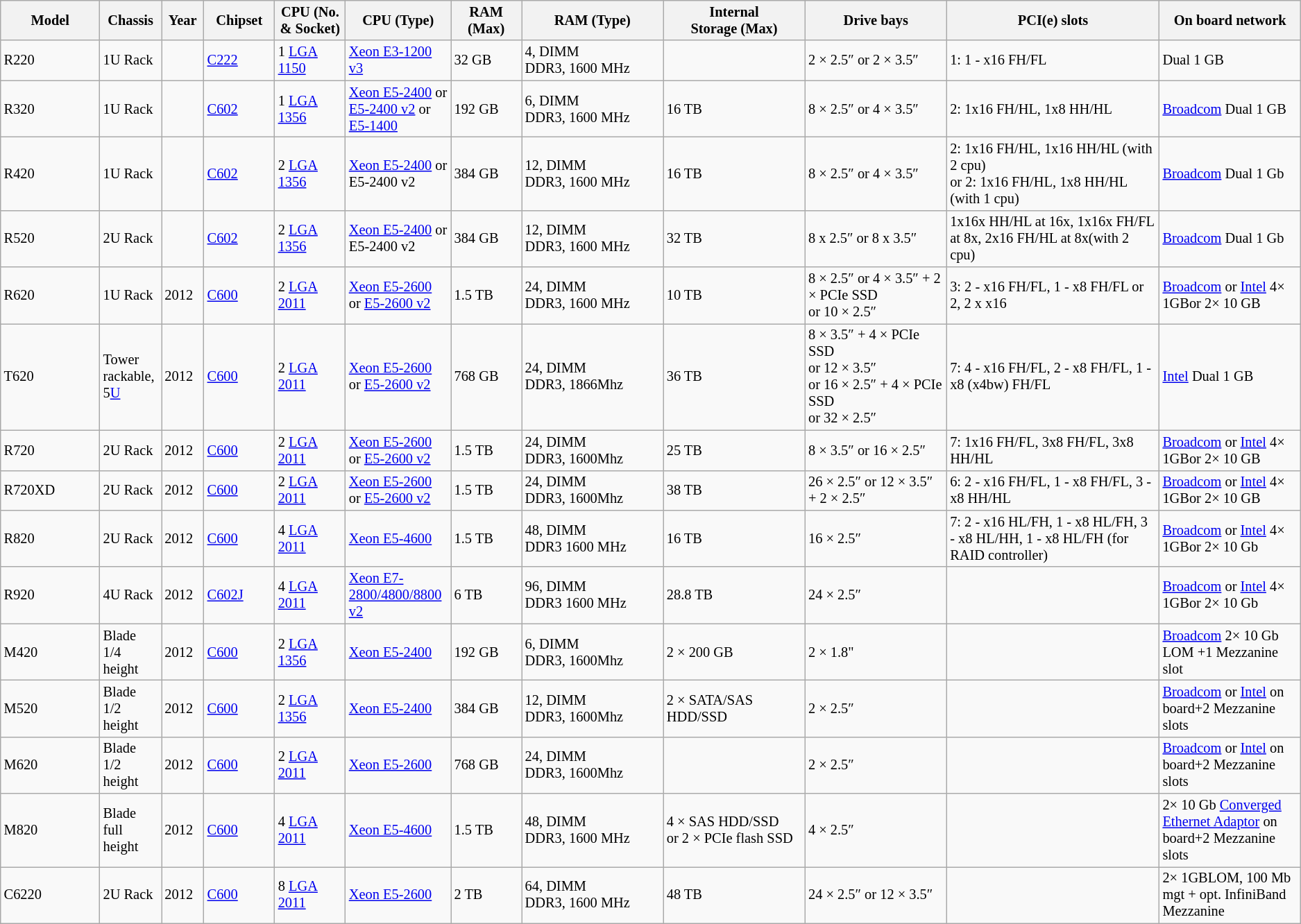<table class="wikitable collapsible" style="clear:both; font-size: 85%;">
<tr>
<th width="7%">Model</th>
<th width="3%">Chassis</th>
<th width="3%">Year</th>
<th width="5%">Chipset</th>
<th width="5%">CPU (No. & Socket)</th>
<th width="5%">CPU (Type)</th>
<th width="5%">RAM<br>(Max)</th>
<th width="10%">RAM (Type)</th>
<th width="10%">Internal<br>Storage (Max)</th>
<th width="10%">Drive bays</th>
<th width="15%">PCI(e) slots</th>
<th width="10%">On board network</th>
</tr>
<tr>
<td>R220</td>
<td>1U Rack</td>
<td></td>
<td><a href='#'>C222</a></td>
<td>1 <a href='#'>LGA 1150</a></td>
<td><a href='#'>Xeon E3-1200 v3</a></td>
<td>32 GB</td>
<td>4, DIMM<br>DDR3, 1600 MHz</td>
<td></td>
<td>2 × 2.5″ or 2 × 3.5″</td>
<td>1: 1 - x16 FH/FL</td>
<td>Dual 1 GB</td>
</tr>
<tr>
<td>R320</td>
<td>1U Rack</td>
<td></td>
<td><a href='#'>C602</a></td>
<td>1 <a href='#'>LGA 1356</a></td>
<td><a href='#'>Xeon E5-2400</a> or <a href='#'>E5-2400 v2</a> or <a href='#'>E5-1400</a></td>
<td>192 GB</td>
<td>6, DIMM<br>DDR3, 1600 MHz</td>
<td>16 TB</td>
<td>8 × 2.5″ or 4 × 3.5″</td>
<td>2: 1x16 FH/HL, 1x8 HH/HL</td>
<td><a href='#'>Broadcom</a> Dual 1 GB</td>
</tr>
<tr>
<td>R420</td>
<td>1U Rack</td>
<td></td>
<td><a href='#'>C602</a></td>
<td>2 <a href='#'>LGA 1356</a></td>
<td><a href='#'>Xeon E5-2400</a> or E5-2400 v2</td>
<td>384 GB</td>
<td>12, DIMM<br>DDR3, 1600 MHz</td>
<td>16 TB</td>
<td>8 × 2.5″ or 4 × 3.5″</td>
<td>2: 1x16 FH/HL, 1x16 HH/HL (with 2 cpu)<br>or 2: 1x16 FH/HL, 1x8 HH/HL (with 1 cpu)</td>
<td><a href='#'>Broadcom</a> Dual 1 Gb</td>
</tr>
<tr>
<td>R520</td>
<td>2U Rack</td>
<td></td>
<td><a href='#'>C602</a></td>
<td>2 <a href='#'>LGA 1356</a></td>
<td><a href='#'>Xeon E5-2400</a> or E5-2400 v2</td>
<td>384 GB</td>
<td>12, DIMM<br>DDR3, 1600 MHz</td>
<td>32 TB</td>
<td>8 x 2.5″ or 8 x 3.5″</td>
<td>1x16x HH/HL at 16x, 1x16x FH/FL at 8x, 2x16 FH/HL at 8x(with 2 cpu)</td>
<td><a href='#'>Broadcom</a> Dual 1 Gb</td>
</tr>
<tr>
<td>R620</td>
<td>1U Rack</td>
<td>2012</td>
<td><a href='#'>C600</a></td>
<td>2 <a href='#'>LGA 2011</a></td>
<td><a href='#'>Xeon E5-2600</a><br>or <a href='#'>E5-2600 v2</a></td>
<td>1.5 TB</td>
<td>24, DIMM<br>DDR3, 1600 MHz</td>
<td>10 TB</td>
<td>8 × 2.5″ or 4 × 3.5″ + 2 × PCIe SSD<br>or 10 × 2.5″</td>
<td>3: 2 - x16 FH/FL, 1 - x8 FH/FL or<br>2, 2 x x16</td>
<td><a href='#'>Broadcom</a> or <a href='#'>Intel</a> 4× 1GBor 2× 10 GB</td>
</tr>
<tr>
<td>T620</td>
<td>Tower<br>rackable, 5<a href='#'>U</a></td>
<td>2012</td>
<td><a href='#'>C600</a></td>
<td>2 <a href='#'>LGA 2011</a></td>
<td><a href='#'>Xeon E5-2600</a><br>or <a href='#'>E5-2600 v2</a></td>
<td>768 GB</td>
<td>24, DIMM<br>DDR3, 1866Mhz</td>
<td>36 TB</td>
<td>8 × 3.5″ + 4 × PCIe SSD<br>or 12 × 3.5″ <br>or 16 × 2.5″ + 4 × PCIe SSD <br>or 32 × 2.5″</td>
<td>7: 4 - x16 FH/FL, 2 - x8 FH/FL, 1 - x8 (x4bw) FH/FL</td>
<td><a href='#'>Intel</a> Dual 1 GB</td>
</tr>
<tr>
<td>R720</td>
<td>2U Rack</td>
<td>2012</td>
<td><a href='#'>C600</a></td>
<td>2 <a href='#'>LGA 2011</a></td>
<td><a href='#'>Xeon E5-2600</a><br>or <a href='#'>E5-2600 v2</a></td>
<td>1.5 TB</td>
<td>24, DIMM<br>DDR3, 1600Mhz</td>
<td>25 TB</td>
<td>8 × 3.5″ or 16 × 2.5″</td>
<td>7: 1x16 FH/FL, 3x8 FH/FL, 3x8 HH/HL</td>
<td><a href='#'>Broadcom</a> or <a href='#'>Intel</a> 4× 1GBor 2× 10 GB</td>
</tr>
<tr>
<td>R720XD</td>
<td>2U Rack</td>
<td>2012</td>
<td><a href='#'>C600</a></td>
<td>2 <a href='#'>LGA 2011</a></td>
<td><a href='#'>Xeon E5-2600</a><br>or <a href='#'>E5-2600 v2</a></td>
<td>1.5 TB</td>
<td>24, DIMM<br>DDR3, 1600Mhz</td>
<td>38 TB</td>
<td>26 × 2.5″ or 12 × 3.5″ + 2 × 2.5″</td>
<td>6: 2 - x16 FH/FL, 1 - x8 FH/FL, 3 - x8 HH/HL</td>
<td><a href='#'>Broadcom</a> or <a href='#'>Intel</a> 4× 1GBor 2× 10 GB</td>
</tr>
<tr>
<td>R820</td>
<td>2U Rack</td>
<td>2012</td>
<td><a href='#'>C600</a></td>
<td>4 <a href='#'>LGA 2011</a></td>
<td><a href='#'>Xeon E5-4600</a></td>
<td>1.5 TB</td>
<td>48, DIMM<br>DDR3 1600 MHz</td>
<td>16 TB</td>
<td>16 × 2.5″</td>
<td>7: 2 - x16 HL/FH, 1 - x8 HL/FH, 3 - x8 HL/HH, 1 - x8 HL/FH (for RAID controller)</td>
<td><a href='#'>Broadcom</a> or <a href='#'>Intel</a> 4× 1GBor 2× 10 Gb</td>
</tr>
<tr>
<td>R920</td>
<td>4U Rack</td>
<td>2012</td>
<td><a href='#'>C602J</a></td>
<td>4 <a href='#'>LGA 2011</a></td>
<td><a href='#'>Xeon E7-2800/4800/8800 v2</a></td>
<td>6 TB</td>
<td>96, DIMM<br>DDR3 1600 MHz</td>
<td>28.8 TB</td>
<td>24 × 2.5″</td>
<td></td>
<td><a href='#'>Broadcom</a> or <a href='#'>Intel</a> 4× 1GBor 2× 10 Gb</td>
</tr>
<tr>
<td>M420</td>
<td>Blade<br>1/4 height</td>
<td>2012</td>
<td><a href='#'>C600</a></td>
<td>2 <a href='#'>LGA 1356</a></td>
<td><a href='#'>Xeon E5-2400</a></td>
<td>192 GB</td>
<td>6, DIMM<br>DDR3, 1600Mhz</td>
<td>2 × 200 GB</td>
<td>2 × 1.8"</td>
<td></td>
<td><a href='#'>Broadcom</a> 2× 10 Gb LOM +1 Mezzanine slot</td>
</tr>
<tr>
<td>M520</td>
<td>Blade<br>1/2 height</td>
<td>2012</td>
<td><a href='#'>C600</a></td>
<td>2 <a href='#'>LGA 1356</a></td>
<td><a href='#'>Xeon E5-2400</a></td>
<td>384 GB</td>
<td>12, DIMM<br>DDR3, 1600Mhz</td>
<td>2 × SATA/SAS HDD/SSD</td>
<td>2 × 2.5″</td>
<td></td>
<td><a href='#'>Broadcom</a> or <a href='#'>Intel</a> on board+2 Mezzanine slots</td>
</tr>
<tr>
<td>M620</td>
<td>Blade<br>1/2 height</td>
<td>2012</td>
<td><a href='#'>C600</a></td>
<td>2 <a href='#'>LGA 2011</a></td>
<td><a href='#'>Xeon E5-2600</a></td>
<td>768 GB</td>
<td>24, DIMM<br>DDR3, 1600Mhz</td>
<td></td>
<td>2 × 2.5″</td>
<td></td>
<td><a href='#'>Broadcom</a> or <a href='#'>Intel</a> on board+2 Mezzanine slots</td>
</tr>
<tr>
<td>M820</td>
<td>Blade<br>full height</td>
<td>2012</td>
<td><a href='#'>C600</a></td>
<td>4 <a href='#'>LGA 2011</a></td>
<td><a href='#'>Xeon E5-4600</a></td>
<td>1.5 TB</td>
<td>48, DIMM<br>DDR3, 1600 MHz</td>
<td>4 × SAS HDD/SSD<br>or 2 × PCIe flash SSD</td>
<td>4 × 2.5″</td>
<td></td>
<td>2× 10 Gb <a href='#'>Converged Ethernet Adaptor</a> on board+2 Mezzanine slots</td>
</tr>
<tr>
<td>C6220 </td>
<td>2U Rack</td>
<td>2012</td>
<td><a href='#'>C600</a></td>
<td>8 <a href='#'>LGA 2011</a></td>
<td><a href='#'>Xeon E5-2600</a></td>
<td>2 TB</td>
<td>64, DIMM<br>DDR3, 1600 MHz</td>
<td>48 TB</td>
<td>24 × 2.5″ or 12 × 3.5″</td>
<td></td>
<td>2× 1GBLOM, 100 Mb mgt + opt. InfiniBand Mezzanine</td>
</tr>
</table>
